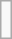<table class="wikitable mw-collapsible mw-collapsed">
<tr>
<td><br>





</td>
</tr>
</table>
